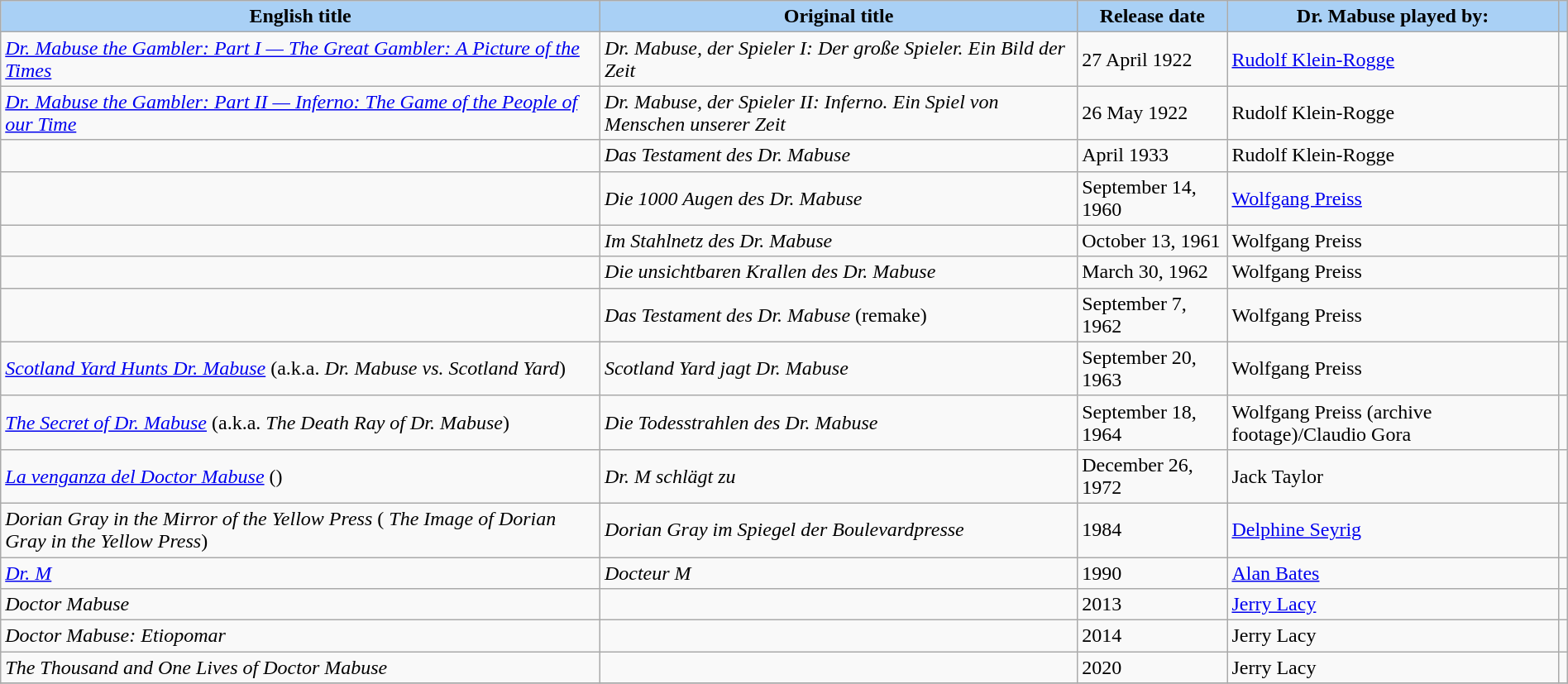<table class="wikitable" style="width: 100%;">
<tr>
<th style="background: #A9D0F5">English title</th>
<th style="background: #A9D0F5">Original title</th>
<th style="background: #A9D0F5">Release date</th>
<th style="background: #A9D0F5">Dr. Mabuse played by:</th>
<th style="background: #A9D0F5"></th>
</tr>
<tr>
<td><em><a href='#'>Dr. Mabuse the Gambler: Part I — The Great Gambler: A Picture of the Times</a></em></td>
<td lang="de"><em>Dr. Mabuse, der Spieler I: Der große Spieler. Ein Bild der Zeit</em></td>
<td>27 April 1922</td>
<td><a href='#'>Rudolf Klein-Rogge</a></td>
<td></td>
</tr>
<tr>
<td><em><a href='#'>Dr. Mabuse the Gambler: Part II — Inferno: The Game of the People of our Time</a></em></td>
<td lang="de"><em>Dr. Mabuse, der Spieler II: Inferno. Ein Spiel von Menschen unserer Zeit</em></td>
<td>26 May 1922</td>
<td>Rudolf Klein-Rogge</td>
<td></td>
</tr>
<tr>
<td></td>
<td lang="de"><em>Das Testament des Dr. Mabuse</em></td>
<td>April 1933</td>
<td>Rudolf Klein-Rogge</td>
<td></td>
</tr>
<tr>
<td></td>
<td lang="de"><em>Die 1000 Augen des Dr. Mabuse</em></td>
<td>September 14, 1960</td>
<td><a href='#'>Wolfgang Preiss</a></td>
<td></td>
</tr>
<tr>
<td></td>
<td lang="de"><em>Im Stahlnetz des Dr. Mabuse</em></td>
<td>October 13, 1961</td>
<td>Wolfgang Preiss</td>
<td></td>
</tr>
<tr>
<td></td>
<td lang="de"><em>Die unsichtbaren Krallen des Dr. Mabuse</em></td>
<td>March 30, 1962</td>
<td>Wolfgang Preiss</td>
<td></td>
</tr>
<tr>
<td></td>
<td lang="de"><em>Das Testament des Dr. Mabuse</em> (remake)</td>
<td>September 7, 1962</td>
<td>Wolfgang Preiss</td>
<td></td>
</tr>
<tr>
<td><em><a href='#'>Scotland Yard Hunts Dr. Mabuse</a></em> (a.k.a. <em>Dr. Mabuse vs. Scotland Yard</em>)</td>
<td lang="de"><em>Scotland Yard jagt Dr. Mabuse</em></td>
<td>September 20, 1963</td>
<td>Wolfgang Preiss</td>
<td></td>
</tr>
<tr>
<td><em><a href='#'>The Secret of Dr. Mabuse</a></em> (a.k.a. <em>The Death Ray of Dr. Mabuse</em>)</td>
<td lang="de"><em>Die Todesstrahlen des Dr. Mabuse</em></td>
<td>September 18, 1964</td>
<td>Wolfgang Preiss (archive footage)/Claudio Gora</td>
<td></td>
</tr>
<tr>
<td><em><a href='#'>La venganza del Doctor Mabuse</a></em> ()</td>
<td lang="de"><em>Dr. M schlägt zu</em></td>
<td>December 26, 1972</td>
<td>Jack Taylor</td>
<td></td>
</tr>
<tr>
<td><em>Dorian Gray in the Mirror of the Yellow Press</em> ( <em>The Image of Dorian Gray in the Yellow Press</em>)</td>
<td lang="de"><em>Dorian Gray im Spiegel der Boulevardpresse</em></td>
<td>1984</td>
<td><a href='#'>Delphine Seyrig</a></td>
<td></td>
</tr>
<tr>
<td><em><a href='#'>Dr. M</a></em></td>
<td lang="fr"><em>Docteur M</em></td>
<td>1990</td>
<td><a href='#'>Alan Bates</a></td>
<td></td>
</tr>
<tr>
<td><em>Doctor Mabuse</em></td>
<td></td>
<td>2013</td>
<td><a href='#'>Jerry Lacy</a></td>
<td></td>
</tr>
<tr>
<td><em>Doctor Mabuse: Etiopomar</em></td>
<td></td>
<td>2014</td>
<td>Jerry Lacy</td>
<td></td>
</tr>
<tr>
<td><em>The Thousand and One Lives of Doctor Mabuse</em></td>
<td></td>
<td>2020</td>
<td>Jerry Lacy</td>
<td></td>
</tr>
<tr>
</tr>
</table>
